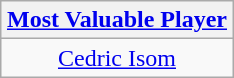<table class=wikitable style="text-align:center; margin:auto">
<tr>
<th><a href='#'>Most Valuable Player</a></th>
</tr>
<tr>
<td> <a href='#'>Cedric Isom</a></td>
</tr>
</table>
